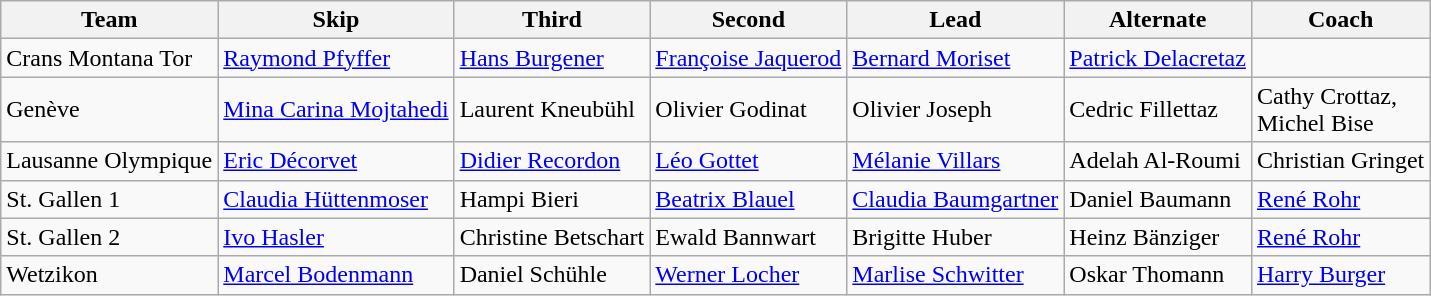<table class="wikitable">
<tr>
<th>Team</th>
<th>Skip</th>
<th>Third</th>
<th>Second</th>
<th>Lead</th>
<th>Alternate</th>
<th>Coach</th>
</tr>
<tr>
<td>Crans Montana Tor</td>
<td><a href='#'>Raymond Pfyffer</a></td>
<td><a href='#'>Hans Burgener</a></td>
<td><a href='#'>Françoise Jaquerod</a></td>
<td><a href='#'>Bernard Moriset</a></td>
<td><a href='#'>Patrick Delacretaz</a></td>
<td></td>
</tr>
<tr>
<td>Genève</td>
<td><a href='#'>Mina Carina Mojtahedi</a></td>
<td>Laurent Kneubühl</td>
<td>Olivier Godinat</td>
<td>Olivier Joseph</td>
<td>Cedric Fillettaz</td>
<td>Cathy Crottaz,<br>Michel Bise</td>
</tr>
<tr>
<td>Lausanne Olympique</td>
<td><a href='#'>Eric Décorvet</a></td>
<td><a href='#'>Didier Recordon</a></td>
<td><a href='#'>Léo Gottet</a></td>
<td><a href='#'>Mélanie Villars</a></td>
<td>Adelah Al-Roumi</td>
<td>Christian Gringet</td>
</tr>
<tr>
<td>St. Gallen 1</td>
<td><a href='#'>Claudia Hüttenmoser</a></td>
<td>Hampi Bieri</td>
<td><a href='#'>Beatrix Blauel</a></td>
<td><a href='#'>Claudia Baumgartner</a></td>
<td>Daniel Baumann</td>
<td><a href='#'>René Rohr</a></td>
</tr>
<tr>
<td>St. Gallen 2</td>
<td><a href='#'>Ivo Hasler</a></td>
<td>Christine Betschart</td>
<td>Ewald Bannwart</td>
<td>Brigitte Huber</td>
<td>Heinz Bänziger</td>
<td><a href='#'>René Rohr</a></td>
</tr>
<tr>
<td>Wetzikon</td>
<td><a href='#'>Marcel Bodenmann</a></td>
<td>Daniel Schühle</td>
<td><a href='#'>Werner Locher</a></td>
<td><a href='#'>Marlise Schwitter</a></td>
<td>Oskar Thomann</td>
<td><a href='#'>Harry Burger</a></td>
</tr>
</table>
